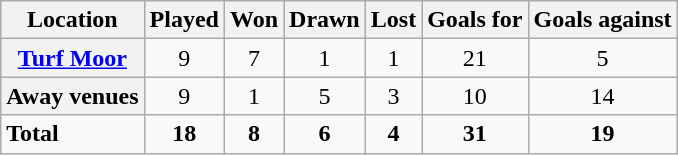<table class="wikitable plainrowheaders sortable">
<tr>
<th scope=col>Location</th>
<th scope=col>Played</th>
<th scope=col>Won</th>
<th scope=col>Drawn</th>
<th scope=col>Lost</th>
<th scope=col>Goals for</th>
<th scope=col>Goals against</th>
</tr>
<tr>
<th scope=row><a href='#'>Turf Moor</a></th>
<td align=center>9</td>
<td align=center>7</td>
<td align=center>1</td>
<td align=center>1</td>
<td align=center>21</td>
<td align=center>5</td>
</tr>
<tr>
<th scope=row>Away venues</th>
<td align=center>9</td>
<td align=center>1</td>
<td align=center>5</td>
<td align=center>3</td>
<td align=center>10</td>
<td align=center>14</td>
</tr>
<tr class="sortbottom">
<td><strong>Total</strong></td>
<td align=center><strong>18</strong></td>
<td align=center><strong>8</strong></td>
<td align=center><strong>6</strong></td>
<td align=center><strong>4</strong></td>
<td align=center><strong>31</strong></td>
<td align=center><strong>19</strong></td>
</tr>
</table>
